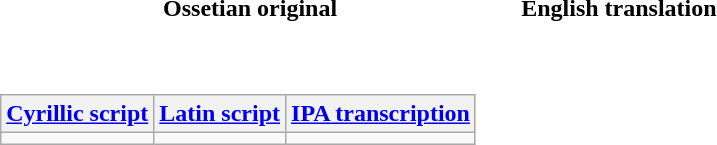<table cellpadding="6">
<tr>
<th>Ossetian original</th>
<th>English translation</th>
</tr>
<tr style="white-space:nowrap;">
<td><br><table class="wikitable">
<tr>
<th><a href='#'>Cyrillic script</a></th>
<th><a href='#'>Latin script</a></th>
<th><a href='#'>IPA transcription</a></th>
</tr>
<tr style="vertical-align:top; white-space:nowrap;">
<td></td>
<td></td>
<td></td>
</tr>
</table>
</td>
<td></td>
</tr>
</table>
